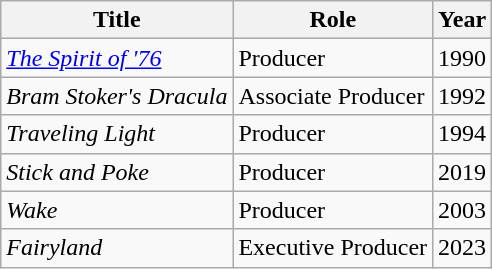<table class="wikitable">
<tr>
<th>Title</th>
<th>Role</th>
<th>Year</th>
</tr>
<tr>
<td><em><a href='#'>The Spirit of '76</a></em></td>
<td>Producer</td>
<td>1990</td>
</tr>
<tr>
<td><em>Bram Stoker's Dracula</em></td>
<td>Associate Producer</td>
<td>1992</td>
</tr>
<tr>
<td><em>Traveling Light</em></td>
<td>Producer</td>
<td>1994</td>
</tr>
<tr>
<td><em>Stick and Poke</em></td>
<td>Producer</td>
<td>2019</td>
</tr>
<tr>
<td><em>Wake</em></td>
<td>Producer</td>
<td>2003</td>
</tr>
<tr>
<td><em>Fairyland</em></td>
<td>Executive Producer</td>
<td>2023</td>
</tr>
</table>
